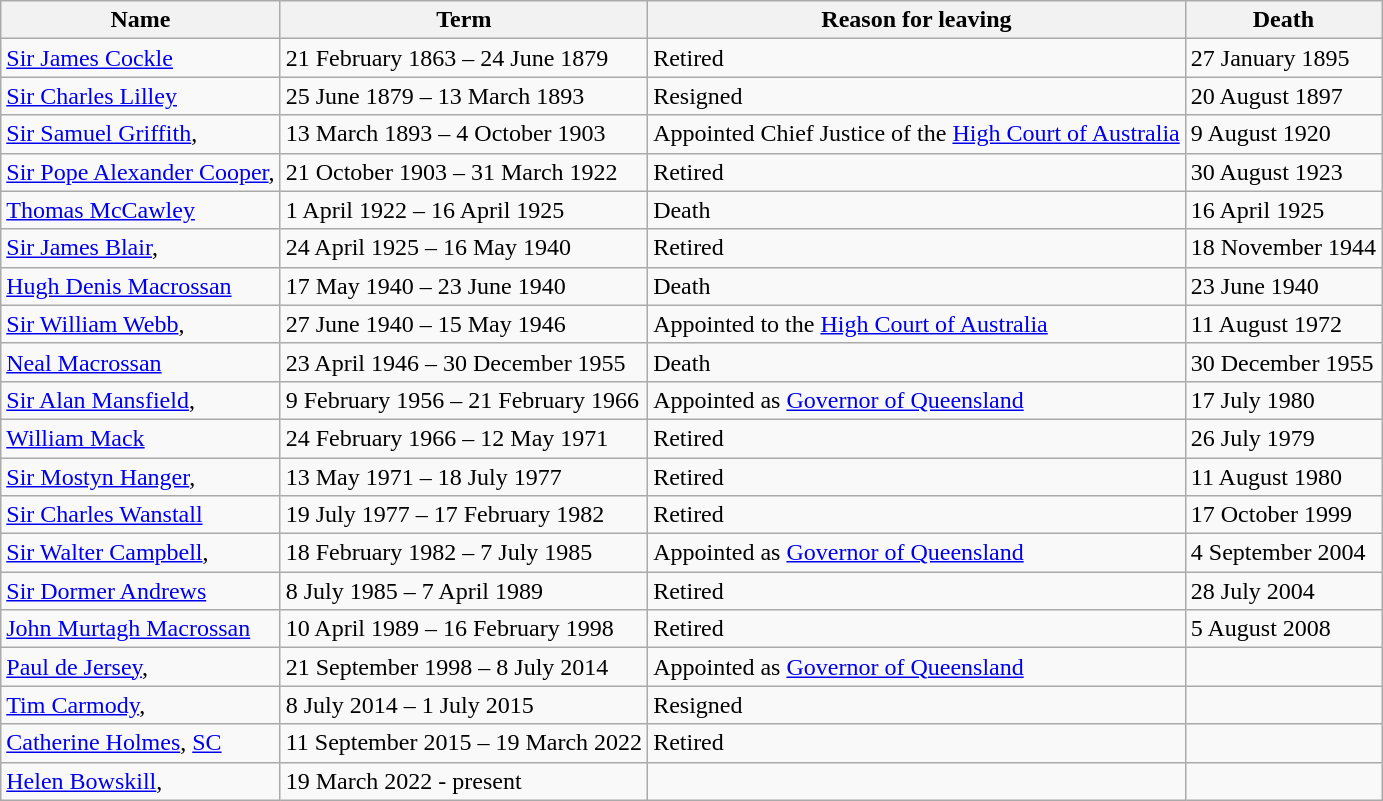<table class="wikitable">
<tr>
<th>Name</th>
<th>Term</th>
<th>Reason for leaving</th>
<th>Death</th>
</tr>
<tr>
<td><a href='#'>Sir James Cockle</a></td>
<td>21 February 1863 – 24 June 1879</td>
<td>Retired</td>
<td>27 January 1895</td>
</tr>
<tr>
<td><a href='#'>Sir Charles Lilley</a></td>
<td>25 June 1879 – 13 March 1893</td>
<td>Resigned</td>
<td>20 August 1897</td>
</tr>
<tr>
<td><a href='#'>Sir Samuel Griffith</a>, </td>
<td>13 March 1893 – 4 October 1903</td>
<td>Appointed Chief Justice of the <a href='#'>High Court of Australia</a></td>
<td>9 August 1920</td>
</tr>
<tr>
<td><a href='#'>Sir Pope Alexander Cooper</a>, </td>
<td>21 October 1903 – 31 March 1922</td>
<td>Retired</td>
<td>30 August 1923</td>
</tr>
<tr>
<td><a href='#'>Thomas McCawley</a></td>
<td>1 April 1922 – 16 April 1925</td>
<td>Death</td>
<td>16 April 1925</td>
</tr>
<tr>
<td><a href='#'>Sir James Blair</a>, </td>
<td>24 April 1925 – 16 May 1940</td>
<td>Retired</td>
<td>18 November 1944</td>
</tr>
<tr>
<td><a href='#'>Hugh Denis Macrossan</a></td>
<td>17 May 1940 – 23 June 1940</td>
<td>Death</td>
<td>23 June 1940</td>
</tr>
<tr>
<td><a href='#'>Sir William Webb</a>, </td>
<td>27 June 1940 – 15 May 1946</td>
<td>Appointed to the <a href='#'>High Court of Australia</a></td>
<td>11 August 1972</td>
</tr>
<tr>
<td><a href='#'>Neal Macrossan</a></td>
<td>23 April 1946 – 30 December 1955</td>
<td>Death</td>
<td>30 December 1955</td>
</tr>
<tr>
<td><a href='#'>Sir Alan Mansfield</a>, </td>
<td>9 February 1956 – 21 February 1966</td>
<td>Appointed as <a href='#'>Governor of Queensland</a></td>
<td>17 July 1980</td>
</tr>
<tr>
<td><a href='#'>William Mack</a></td>
<td>24 February 1966 – 12 May 1971</td>
<td>Retired</td>
<td>26 July 1979</td>
</tr>
<tr>
<td><a href='#'>Sir Mostyn Hanger</a>, </td>
<td>13 May 1971 – 18 July 1977</td>
<td>Retired</td>
<td>11 August 1980</td>
</tr>
<tr>
<td><a href='#'>Sir Charles Wanstall</a></td>
<td>19 July 1977 – 17 February 1982</td>
<td>Retired</td>
<td>17 October 1999</td>
</tr>
<tr>
<td><a href='#'>Sir Walter Campbell</a>, </td>
<td>18 February 1982 – 7 July 1985</td>
<td>Appointed as <a href='#'>Governor of Queensland</a></td>
<td>4 September 2004</td>
</tr>
<tr>
<td><a href='#'>Sir Dormer Andrews</a></td>
<td>8 July 1985 – 7 April 1989</td>
<td>Retired</td>
<td>28 July 2004</td>
</tr>
<tr>
<td><a href='#'>John Murtagh Macrossan</a></td>
<td>10 April 1989 – 16 February 1998</td>
<td>Retired</td>
<td>5 August 2008</td>
</tr>
<tr>
<td><a href='#'>Paul de Jersey</a>, </td>
<td>21 September 1998 – 8 July 2014</td>
<td>Appointed as <a href='#'>Governor of Queensland</a></td>
<td></td>
</tr>
<tr>
<td><a href='#'>Tim Carmody</a>, </td>
<td>8 July 2014 – 1 July 2015</td>
<td>Resigned </td>
<td></td>
</tr>
<tr>
<td><a href='#'>Catherine Holmes</a>, <a href='#'>SC</a></td>
<td>11 September 2015 – 19 March 2022</td>
<td>Retired </td>
<td></td>
</tr>
<tr>
<td><a href='#'>Helen Bowskill</a>, </td>
<td>19 March 2022 - present</td>
<td></td>
</tr>
</table>
